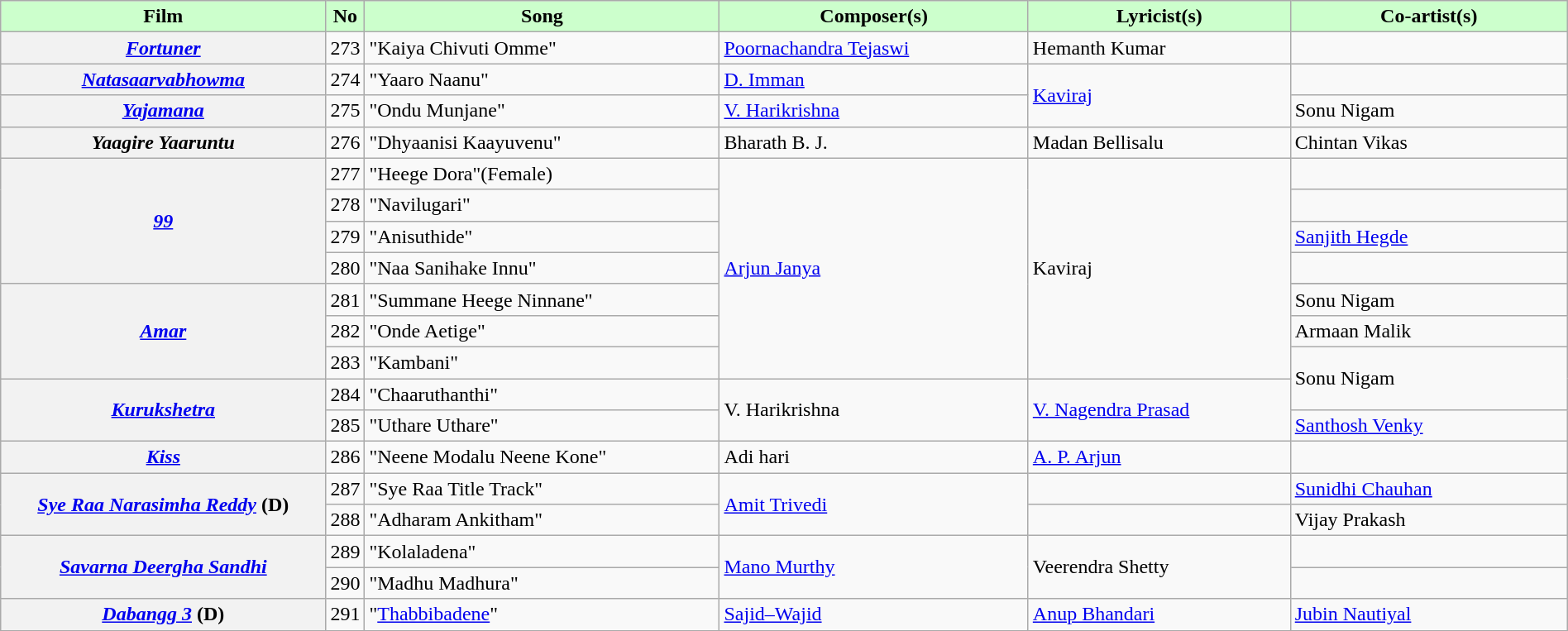<table class="wikitable plainrowheaders" width="100%" textcolor:#000;">
<tr style="background:#cfc; text-align:center;">
<td scope="col" width=21%><strong>Film</strong></td>
<td><strong>No</strong></td>
<td scope="col" width=23%><strong>Song</strong></td>
<td scope="col" width=20%><strong>Composer(s)</strong></td>
<td scope="col" width=17%><strong>Lyricist(s)</strong></td>
<td scope="col" width=18%><strong>Co-artist(s)</strong></td>
</tr>
<tr>
<th><em><a href='#'>Fortuner</a></em></th>
<td>273</td>
<td>"Kaiya Chivuti Omme"</td>
<td><a href='#'>Poornachandra Tejaswi</a></td>
<td>Hemanth Kumar</td>
<td></td>
</tr>
<tr>
<th><em><a href='#'>Natasaarvabhowma</a></em></th>
<td>274</td>
<td>"Yaaro Naanu"</td>
<td><a href='#'>D. Imman</a></td>
<td rowspan="2"><a href='#'>Kaviraj</a></td>
<td></td>
</tr>
<tr>
<th><em><a href='#'>Yajamana</a></em></th>
<td>275</td>
<td>"Ondu Munjane"</td>
<td><a href='#'>V. Harikrishna</a></td>
<td>Sonu Nigam</td>
</tr>
<tr>
<th><em>Yaagire Yaaruntu</em></th>
<td>276</td>
<td>"Dhyaanisi Kaayuvenu"</td>
<td>Bharath B. J.</td>
<td>Madan Bellisalu</td>
<td>Chintan Vikas</td>
</tr>
<tr>
<th rowspan="4"><em><a href='#'>99</a></em></th>
<td>277</td>
<td>"Heege Dora"(Female)</td>
<td rowspan="8"><a href='#'>Arjun Janya</a></td>
<td rowspan="8">Kaviraj</td>
<td></td>
</tr>
<tr>
<td>278</td>
<td>"Navilugari"</td>
<td></td>
</tr>
<tr>
<td>279</td>
<td>"Anisuthide"</td>
<td><a href='#'>Sanjith Hegde</a></td>
</tr>
<tr>
<td>280</td>
<td>"Naa Sanihake Innu"</td>
<td></td>
</tr>
<tr>
<th rowspan="4"><em><a href='#'>Amar</a></em></th>
<td rowspan="2">281</td>
<td rowspan="2">"Summane Heege Ninnane"</td>
</tr>
<tr>
<td>Sonu Nigam</td>
</tr>
<tr>
<td>282</td>
<td>"Onde Aetige"</td>
<td>Armaan Malik</td>
</tr>
<tr>
<td>283</td>
<td>"Kambani"</td>
<td rowspan=2>Sonu Nigam</td>
</tr>
<tr>
<th rowspan="2"><a href='#'><em>Kurukshetra</em></a></th>
<td>284</td>
<td>"Chaaruthanthi"</td>
<td rowspan="2">V. Harikrishna</td>
<td rowspan="2"><a href='#'>V. Nagendra Prasad</a></td>
</tr>
<tr>
<td>285</td>
<td>"Uthare Uthare"</td>
<td><a href='#'>Santhosh Venky</a></td>
</tr>
<tr>
<th><em><a href='#'>Kiss</a></em></th>
<td>286</td>
<td>"Neene Modalu Neene Kone"</td>
<td>Adi hari</td>
<td><a href='#'>A. P. Arjun</a></td>
<td></td>
</tr>
<tr>
<th rowspan="2"><em><a href='#'>Sye Raa Narasimha Reddy</a></em> (D)</th>
<td>287</td>
<td>"Sye Raa Title Track"</td>
<td rowspan="2"><a href='#'>Amit Trivedi</a></td>
<td></td>
<td><a href='#'>Sunidhi Chauhan</a></td>
</tr>
<tr>
<td>288</td>
<td>"Adharam Ankitham"</td>
<td></td>
<td>Vijay Prakash</td>
</tr>
<tr>
<th rowspan="2"><em><a href='#'>Savarna Deergha Sandhi</a></em></th>
<td>289</td>
<td>"Kolaladena"</td>
<td rowspan="2"><a href='#'>Mano Murthy</a></td>
<td rowspan="2">Veerendra Shetty</td>
<td></td>
</tr>
<tr>
<td>290</td>
<td>"Madhu Madhura"</td>
<td></td>
</tr>
<tr>
<th><em><a href='#'>Dabangg 3</a></em> (D)</th>
<td>291</td>
<td>"<a href='#'>Thabbibadene</a>"</td>
<td><a href='#'>Sajid–Wajid</a></td>
<td><a href='#'>Anup Bhandari</a></td>
<td><a href='#'>Jubin Nautiyal</a></td>
</tr>
<tr>
</tr>
</table>
